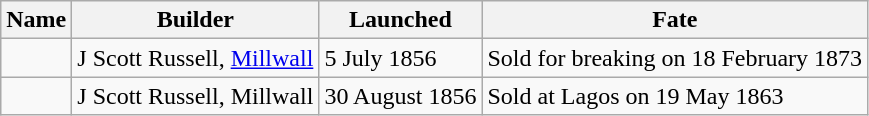<table class="wikitable" style="text-align:left">
<tr>
<th>Name</th>
<th>Builder</th>
<th>Launched</th>
<th>Fate</th>
</tr>
<tr>
<td></td>
<td>J Scott Russell, <a href='#'>Millwall</a></td>
<td>5 July 1856</td>
<td>Sold for breaking on 18 February 1873</td>
</tr>
<tr>
<td></td>
<td>J Scott Russell, Millwall</td>
<td>30 August 1856</td>
<td>Sold at Lagos on 19 May 1863</td>
</tr>
</table>
